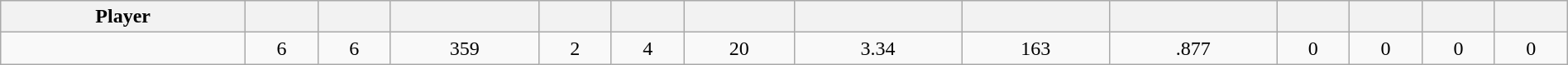<table class="wikitable sortable" style="width:100%; text-align:center;">
<tr>
<th>Player</th>
<th></th>
<th></th>
<th></th>
<th></th>
<th></th>
<th></th>
<th></th>
<th></th>
<th></th>
<th></th>
<th></th>
<th></th>
<th></th>
</tr>
<tr>
<td style=white-space:nowrap></td>
<td>6</td>
<td>6</td>
<td>359</td>
<td>2</td>
<td>4</td>
<td>20</td>
<td>3.34</td>
<td>163</td>
<td>.877</td>
<td>0</td>
<td>0</td>
<td>0</td>
<td>0</td>
</tr>
</table>
